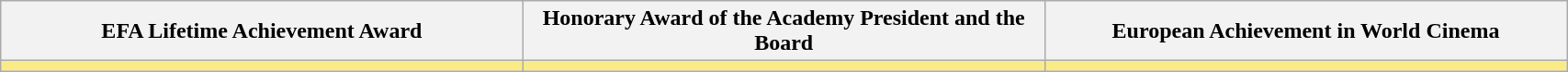<table class="wikitable" width="90%">
<tr>
<th width="30%">EFA Lifetime Achievement Award</th>
<th width="30%">Honorary Award of the Academy President and the Board</th>
<th width="30%">European Achievement in World Cinema</th>
</tr>
<tr style="background:#FAEB86">
<td></td>
<td></td>
<td></td>
</tr>
</table>
